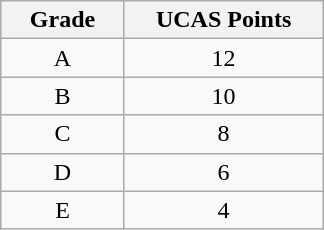<table class="wikitable" border="1" style="text-align:center; margin-left:1em;">
<tr>
<th width="75">Grade</th>
<th width="125">UCAS Points</th>
</tr>
<tr>
<td align="center">A</td>
<td>12</td>
</tr>
<tr>
<td align="center">B</td>
<td>10</td>
</tr>
<tr>
<td align="center">C</td>
<td>8</td>
</tr>
<tr>
<td align="center">D</td>
<td>6</td>
</tr>
<tr>
<td align="center">E</td>
<td>4</td>
</tr>
</table>
